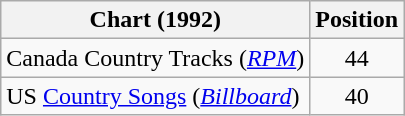<table class="wikitable sortable">
<tr>
<th scope="col">Chart (1992)</th>
<th scope="col">Position</th>
</tr>
<tr>
<td>Canada Country Tracks (<em><a href='#'>RPM</a></em>)</td>
<td align="center">44</td>
</tr>
<tr>
<td>US <a href='#'>Country Songs</a> (<em><a href='#'>Billboard</a></em>)</td>
<td align="center">40</td>
</tr>
</table>
